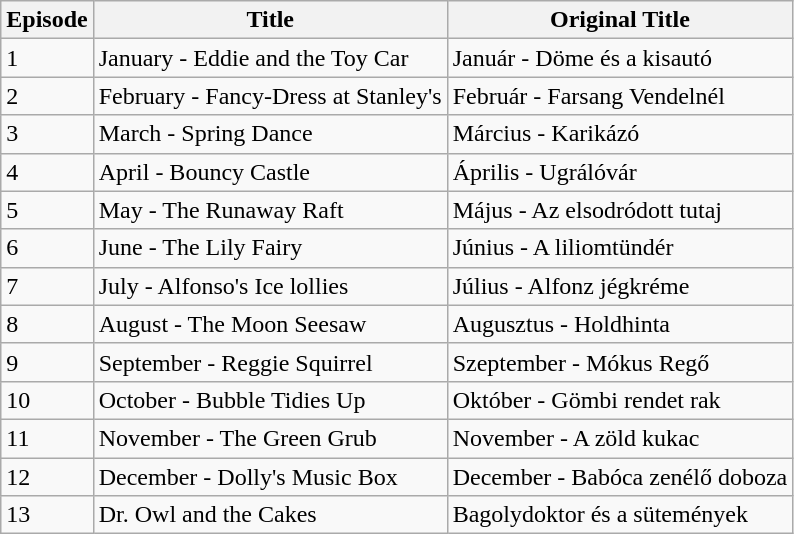<table class="wikitable sortable">
<tr>
<th>Episode</th>
<th>Title</th>
<th>Original Title</th>
</tr>
<tr>
<td>1</td>
<td>January - Eddie and the Toy Car</td>
<td>Január - Döme és a kisautó</td>
</tr>
<tr>
<td>2</td>
<td>February - Fancy-Dress at Stanley's</td>
<td>Február - Farsang Vendelnél</td>
</tr>
<tr>
<td>3</td>
<td>March - Spring Dance</td>
<td>Március - Karikázó</td>
</tr>
<tr>
<td>4</td>
<td>April - Bouncy Castle</td>
<td>Április - Ugrálóvár</td>
</tr>
<tr>
<td>5</td>
<td>May - The Runaway Raft</td>
<td>Május - Az elsodródott tutaj</td>
</tr>
<tr>
<td>6</td>
<td>June - The Lily Fairy</td>
<td>Június - A liliomtündér</td>
</tr>
<tr>
<td>7</td>
<td>July - Alfonso's Ice lollies</td>
<td>Július - Alfonz jégkréme</td>
</tr>
<tr>
<td>8</td>
<td>August - The Moon Seesaw</td>
<td>Augusztus - Holdhinta</td>
</tr>
<tr>
<td>9</td>
<td>September - Reggie Squirrel</td>
<td>Szeptember - Mókus Regő</td>
</tr>
<tr>
<td>10</td>
<td>October - Bubble Tidies Up</td>
<td>Október - Gömbi rendet rak</td>
</tr>
<tr>
<td>11</td>
<td>November - The Green Grub</td>
<td>November - A zöld kukac</td>
</tr>
<tr>
<td>12</td>
<td>December - Dolly's Music Box</td>
<td>December - Babóca zenélő doboza</td>
</tr>
<tr>
<td>13</td>
<td>Dr. Owl and the Cakes</td>
<td>Bagolydoktor és a sütemények</td>
</tr>
</table>
